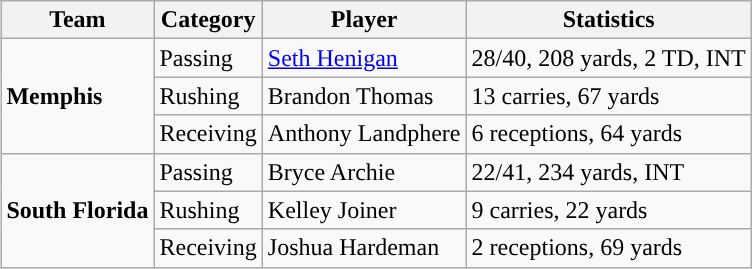<table class="wikitable" style="float: right;">
<tr>
<th>Team</th>
<th>Category</th>
<th>Player</th>
<th>Statistics</th>
</tr>
<tr>
<td rowspan=3><strong>Memphis</strong></td>
<td>Passing</td>
<td><a href='#'>Seth Henigan</a></td>
<td>28/40, 208 yards, 2 TD, INT</td>
</tr>
<tr>
<td>Rushing</td>
<td>Brandon Thomas</td>
<td>13 carries, 67 yards</td>
</tr>
<tr>
<td>Receiving</td>
<td>Anthony Landphere</td>
<td>6 receptions, 64 yards</td>
</tr>
<tr>
<td rowspan=3><strong>South Florida</strong></td>
<td>Passing</td>
<td>Bryce Archie</td>
<td>22/41, 234 yards, INT</td>
</tr>
<tr>
<td>Rushing</td>
<td>Kelley Joiner</td>
<td>9 carries, 22 yards</td>
</tr>
<tr>
<td>Receiving</td>
<td>Joshua Hardeman</td>
<td>2 receptions, 69 yards</td>
</tr>
</table>
